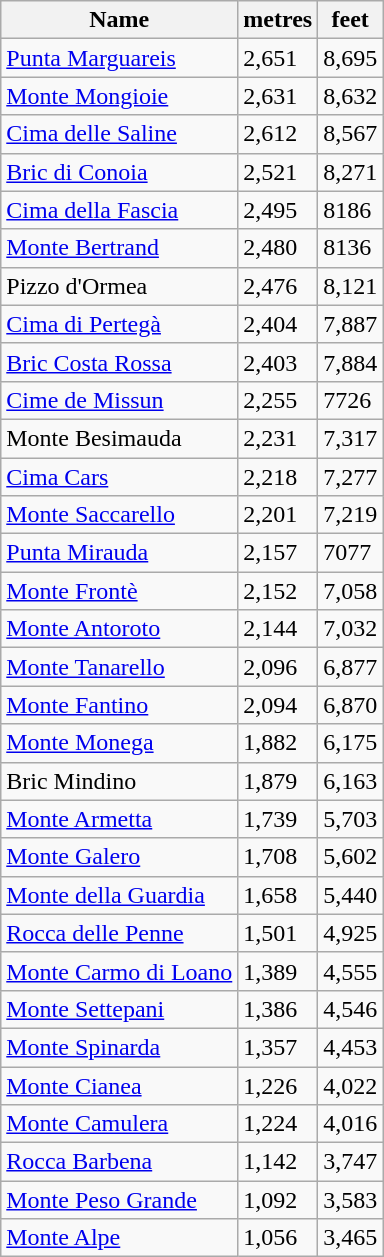<table class="wikitable sortable">
<tr>
<th>Name</th>
<th>metres</th>
<th>feet</th>
</tr>
<tr>
<td><a href='#'>Punta Marguareis</a></td>
<td>2,651</td>
<td>8,695</td>
</tr>
<tr>
<td><a href='#'>Monte Mongioie</a></td>
<td>2,631</td>
<td>8,632</td>
</tr>
<tr>
<td><a href='#'>Cima delle Saline</a></td>
<td>2,612</td>
<td>8,567</td>
</tr>
<tr>
<td><a href='#'>Bric di Conoia</a></td>
<td>2,521</td>
<td>8,271</td>
</tr>
<tr>
<td><a href='#'>Cima della Fascia</a></td>
<td>2,495</td>
<td>8186</td>
</tr>
<tr>
<td><a href='#'>Monte Bertrand</a></td>
<td>2,480</td>
<td>8136</td>
</tr>
<tr>
<td>Pizzo d'Ormea</td>
<td>2,476</td>
<td>8,121</td>
</tr>
<tr>
<td><a href='#'>Cima di Pertegà</a></td>
<td>2,404</td>
<td>7,887</td>
</tr>
<tr>
<td><a href='#'>Bric Costa Rossa</a></td>
<td>2,403</td>
<td>7,884</td>
</tr>
<tr>
<td><a href='#'>Cime de Missun</a></td>
<td>2,255</td>
<td>7726</td>
</tr>
<tr>
<td>Monte Besimauda</td>
<td>2,231</td>
<td>7,317</td>
</tr>
<tr>
<td><a href='#'>Cima Cars</a></td>
<td>2,218</td>
<td>7,277</td>
</tr>
<tr>
<td><a href='#'>Monte Saccarello</a></td>
<td>2,201</td>
<td>7,219</td>
</tr>
<tr>
<td><a href='#'>Punta Mirauda</a></td>
<td>2,157</td>
<td>7077</td>
</tr>
<tr>
<td><a href='#'>Monte Frontè</a></td>
<td>2,152</td>
<td>7,058</td>
</tr>
<tr>
<td><a href='#'>Monte Antoroto</a></td>
<td>2,144</td>
<td>7,032</td>
</tr>
<tr>
<td><a href='#'>Monte Tanarello</a></td>
<td>2,096</td>
<td>6,877</td>
</tr>
<tr>
<td><a href='#'>Monte Fantino</a></td>
<td>2,094</td>
<td>6,870</td>
</tr>
<tr>
<td><a href='#'>Monte Monega</a></td>
<td>1,882</td>
<td>6,175</td>
</tr>
<tr>
<td>Bric Mindino</td>
<td>1,879</td>
<td>6,163</td>
</tr>
<tr>
<td><a href='#'>Monte Armetta</a></td>
<td>1,739</td>
<td>5,703</td>
</tr>
<tr>
<td><a href='#'>Monte Galero</a></td>
<td>1,708</td>
<td>5,602</td>
</tr>
<tr>
<td><a href='#'>Monte della Guardia</a></td>
<td>1,658</td>
<td>5,440</td>
</tr>
<tr>
<td><a href='#'>Rocca delle Penne</a></td>
<td>1,501</td>
<td>4,925</td>
</tr>
<tr>
<td><a href='#'>Monte Carmo di Loano</a></td>
<td>1,389</td>
<td>4,555</td>
</tr>
<tr>
<td><a href='#'>Monte Settepani</a></td>
<td>1,386</td>
<td>4,546</td>
</tr>
<tr>
<td><a href='#'>Monte Spinarda</a></td>
<td>1,357</td>
<td>4,453</td>
</tr>
<tr>
<td><a href='#'>Monte Cianea</a></td>
<td>1,226</td>
<td>4,022</td>
</tr>
<tr>
<td><a href='#'>Monte Camulera</a></td>
<td>1,224</td>
<td>4,016</td>
</tr>
<tr>
<td><a href='#'>Rocca Barbena</a></td>
<td>1,142</td>
<td>3,747</td>
</tr>
<tr>
<td><a href='#'>Monte Peso Grande</a></td>
<td>1,092</td>
<td>3,583</td>
</tr>
<tr>
<td><a href='#'>Monte Alpe</a></td>
<td>1,056</td>
<td>3,465</td>
</tr>
</table>
